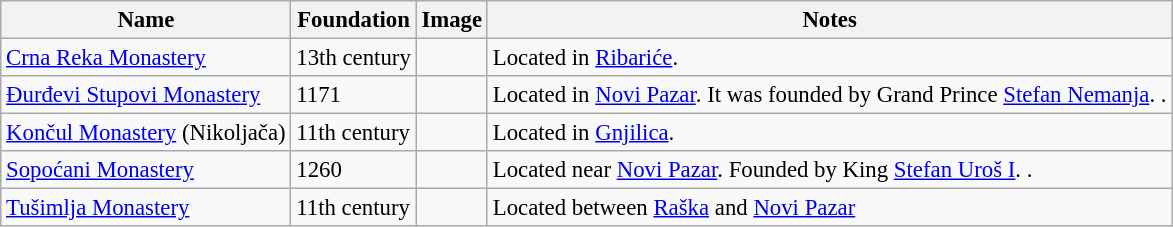<table class="wikitable" style="font-size:95%;">
<tr>
<th>Name</th>
<th>Foundation</th>
<th>Image</th>
<th>Notes</th>
</tr>
<tr>
<td><a href='#'>Crna Reka Monastery</a><br></td>
<td>13th century</td>
<td></td>
<td>Located in <a href='#'>Ribariće</a>.</td>
</tr>
<tr>
<td><a href='#'>Đurđevi Stupovi Monastery</a><br></td>
<td>1171</td>
<td></td>
<td>Located in <a href='#'>Novi Pazar</a>. It was founded by Grand Prince <a href='#'>Stefan Nemanja</a>. .</td>
</tr>
<tr>
<td><a href='#'>Končul Monastery</a> (Nikoljača)<br></td>
<td>11th century</td>
<td></td>
<td>Located in <a href='#'>Gnjilica</a>.</td>
</tr>
<tr>
<td><a href='#'>Sopoćani Monastery</a><br></td>
<td>1260</td>
<td></td>
<td>Located near <a href='#'>Novi Pazar</a>. Founded by King <a href='#'>Stefan Uroš I</a>. .</td>
</tr>
<tr>
<td><a href='#'>Tušimlja Monastery</a><br></td>
<td>11th century</td>
<td></td>
<td>Located between <a href='#'>Raška</a> and <a href='#'>Novi Pazar</a></td>
</tr>
</table>
